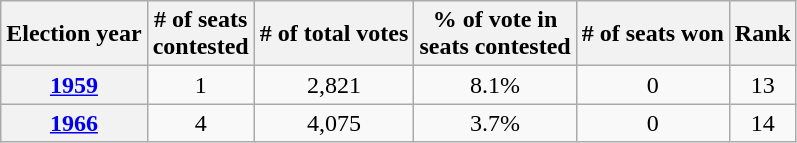<table class="wikitable sortable">
<tr>
<th>Election year</th>
<th># of seats<br>contested</th>
<th># of total votes</th>
<th>% of vote in<br>seats contested</th>
<th># of seats won</th>
<th>Rank</th>
</tr>
<tr>
<th><a href='#'>1959</a></th>
<td style="text-align:center;">1</td>
<td style="text-align:center;"> 2,821</td>
<td style="text-align:center;"> 8.1%</td>
<td style="text-align:center;"> 0</td>
<td style="text-align:center;">13</td>
</tr>
<tr>
<th><a href='#'>1966</a></th>
<td style="text-align:center;">4</td>
<td style="text-align:center;"> 4,075</td>
<td style="text-align:center;"> 3.7%</td>
<td style="text-align:center;"> 0</td>
<td style="text-align:center;">14</td>
</tr>
</table>
